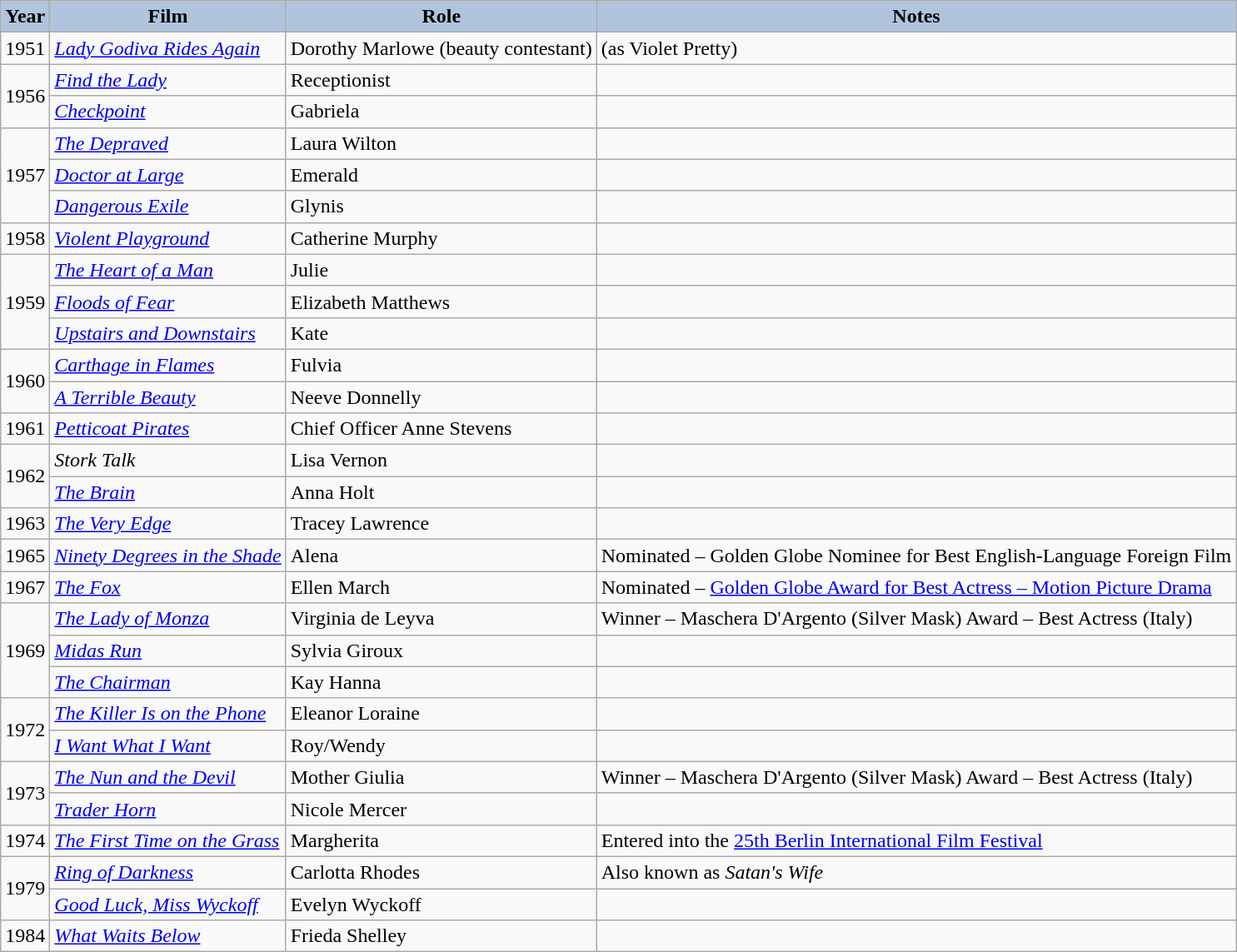<table class="wikitable" style="font-size:100%;">
<tr>
<th style="background:#B0C4DE;">Year</th>
<th style="background:#B0C4DE;">Film</th>
<th style="background:#B0C4DE;">Role</th>
<th style="background:#B0C4DE;">Notes</th>
</tr>
<tr>
<td>1951</td>
<td><em><a href='#'>Lady Godiva Rides Again</a></em></td>
<td>Dorothy Marlowe (beauty contestant)</td>
<td>(as Violet Pretty)</td>
</tr>
<tr>
<td rowspan=2>1956</td>
<td><em><a href='#'>Find the Lady</a></em></td>
<td>Receptionist</td>
<td></td>
</tr>
<tr>
<td><em><a href='#'>Checkpoint</a></em></td>
<td>Gabriela</td>
<td></td>
</tr>
<tr>
<td rowspan=3>1957</td>
<td><em><a href='#'>The Depraved</a></em></td>
<td>Laura Wilton</td>
<td></td>
</tr>
<tr>
<td><em><a href='#'>Doctor at Large</a></em></td>
<td>Emerald</td>
<td></td>
</tr>
<tr>
<td><em><a href='#'>Dangerous Exile</a></em></td>
<td>Glynis</td>
<td></td>
</tr>
<tr>
<td>1958</td>
<td><em><a href='#'>Violent Playground</a></em></td>
<td>Catherine Murphy</td>
<td></td>
</tr>
<tr>
<td rowspan=3>1959</td>
<td><em><a href='#'>The Heart of a Man</a></em></td>
<td>Julie</td>
<td></td>
</tr>
<tr>
<td><em><a href='#'>Floods of Fear</a></em></td>
<td>Elizabeth Matthews</td>
<td></td>
</tr>
<tr>
<td><em><a href='#'>Upstairs and Downstairs</a></em></td>
<td>Kate</td>
<td></td>
</tr>
<tr>
<td rowspan=2>1960</td>
<td><em><a href='#'>Carthage in Flames</a></em></td>
<td>Fulvia</td>
<td></td>
</tr>
<tr>
<td><em><a href='#'>A Terrible Beauty</a></em></td>
<td>Neeve Donnelly</td>
<td></td>
</tr>
<tr>
<td>1961</td>
<td><em><a href='#'>Petticoat Pirates</a></em></td>
<td>Chief Officer Anne Stevens</td>
<td></td>
</tr>
<tr>
<td rowspan=2>1962</td>
<td><em>Stork Talk</em></td>
<td>Lisa Vernon</td>
<td></td>
</tr>
<tr>
<td><em><a href='#'>The Brain</a></em></td>
<td>Anna Holt</td>
<td></td>
</tr>
<tr>
<td>1963</td>
<td><em><a href='#'>The Very Edge</a></em></td>
<td>Tracey Lawrence</td>
<td></td>
</tr>
<tr>
<td>1965</td>
<td><em><a href='#'>Ninety Degrees in the Shade</a></em></td>
<td>Alena</td>
<td>Nominated – Golden Globe Nominee for Best English-Language Foreign Film</td>
</tr>
<tr>
<td>1967</td>
<td><em><a href='#'>The Fox</a></em></td>
<td>Ellen March</td>
<td>Nominated – <a href='#'>Golden Globe Award for Best Actress – Motion Picture Drama</a></td>
</tr>
<tr>
<td rowspan=3>1969</td>
<td><em><a href='#'>The Lady of Monza</a></em></td>
<td>Virginia de Leyva</td>
<td>Winner – Maschera D'Argento (Silver Mask) Award – Best Actress (Italy)</td>
</tr>
<tr>
<td><em><a href='#'>Midas Run</a></em></td>
<td>Sylvia Giroux</td>
<td></td>
</tr>
<tr>
<td><em><a href='#'>The Chairman</a></em></td>
<td>Kay Hanna</td>
<td></td>
</tr>
<tr>
<td rowspan=2>1972</td>
<td><em><a href='#'>The Killer Is on the Phone</a></em></td>
<td>Eleanor Loraine</td>
<td></td>
</tr>
<tr>
<td><em><a href='#'>I Want What I Want</a></em></td>
<td>Roy/Wendy</td>
<td></td>
</tr>
<tr>
<td rowspan=2>1973</td>
<td><em><a href='#'>The Nun and the Devil</a></em></td>
<td>Mother Giulia</td>
<td>Winner – Maschera D'Argento (Silver Mask) Award – Best Actress (Italy)</td>
</tr>
<tr>
<td><em><a href='#'>Trader Horn</a></em></td>
<td>Nicole Mercer</td>
<td></td>
</tr>
<tr>
<td>1974</td>
<td><em><a href='#'>The First Time on the Grass</a></em></td>
<td>Margherita</td>
<td>Entered into the <a href='#'>25th Berlin International Film Festival</a></td>
</tr>
<tr>
<td rowspan=2>1979</td>
<td><em><a href='#'>Ring of Darkness</a></em></td>
<td>Carlotta Rhodes</td>
<td>Also known as <em>Satan's Wife</em></td>
</tr>
<tr>
<td><em><a href='#'>Good Luck, Miss Wyckoff</a></em></td>
<td>Evelyn Wyckoff</td>
<td></td>
</tr>
<tr>
<td>1984</td>
<td><em><a href='#'>What Waits Below</a></em></td>
<td>Frieda Shelley</td>
<td></td>
</tr>
</table>
